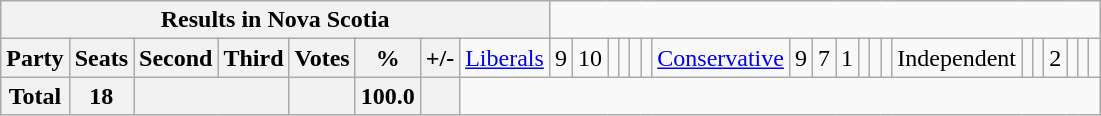<table class="wikitable">
<tr>
<th colspan=9>Results in Nova Scotia</th>
</tr>
<tr>
<th colspan=2>Party</th>
<th>Seats</th>
<th>Second</th>
<th>Third</th>
<th>Votes</th>
<th>%</th>
<th>+/-<br></th>
<td><a href='#'>Liberals</a></td>
<td align="right">9</td>
<td align="right">10</td>
<td align="right"></td>
<td align="right"></td>
<td align="right"></td>
<td align="right"><br></td>
<td><a href='#'>Conservative</a></td>
<td align="right">9</td>
<td align="right">7</td>
<td align="right">1</td>
<td align="right"></td>
<td align="right"></td>
<td align="right"><br></td>
<td>Independent</td>
<td align="right"></td>
<td align="right"></td>
<td align="right">2</td>
<td align="right"></td>
<td align="right"></td>
<td align="right"></td>
</tr>
<tr>
<th colspan="2">Total</th>
<th>18</th>
<th colspan="2"></th>
<th></th>
<th>100.0</th>
<th></th>
</tr>
</table>
